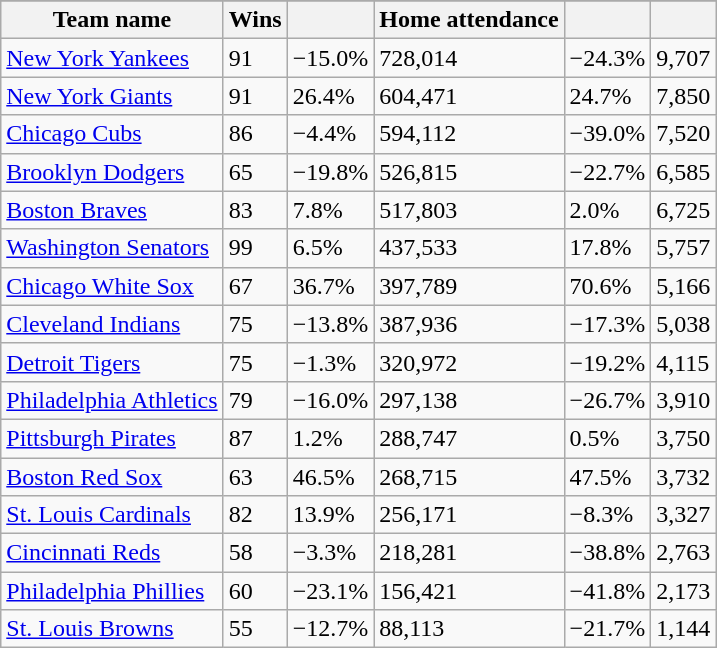<table class="wikitable sortable">
<tr style="text-align:center; font-size:larger;">
</tr>
<tr>
<th>Team name</th>
<th>Wins</th>
<th></th>
<th>Home attendance</th>
<th></th>
<th></th>
</tr>
<tr>
<td><a href='#'>New York Yankees</a></td>
<td>91</td>
<td>−15.0%</td>
<td>728,014</td>
<td>−24.3%</td>
<td>9,707</td>
</tr>
<tr>
<td><a href='#'>New York Giants</a></td>
<td>91</td>
<td>26.4%</td>
<td>604,471</td>
<td>24.7%</td>
<td>7,850</td>
</tr>
<tr>
<td><a href='#'>Chicago Cubs</a></td>
<td>86</td>
<td>−4.4%</td>
<td>594,112</td>
<td>−39.0%</td>
<td>7,520</td>
</tr>
<tr>
<td><a href='#'>Brooklyn Dodgers</a></td>
<td>65</td>
<td>−19.8%</td>
<td>526,815</td>
<td>−22.7%</td>
<td>6,585</td>
</tr>
<tr>
<td><a href='#'>Boston Braves</a></td>
<td>83</td>
<td>7.8%</td>
<td>517,803</td>
<td>2.0%</td>
<td>6,725</td>
</tr>
<tr>
<td><a href='#'>Washington Senators</a></td>
<td>99</td>
<td>6.5%</td>
<td>437,533</td>
<td>17.8%</td>
<td>5,757</td>
</tr>
<tr>
<td><a href='#'>Chicago White Sox</a></td>
<td>67</td>
<td>36.7%</td>
<td>397,789</td>
<td>70.6%</td>
<td>5,166</td>
</tr>
<tr>
<td><a href='#'>Cleveland Indians</a></td>
<td>75</td>
<td>−13.8%</td>
<td>387,936</td>
<td>−17.3%</td>
<td>5,038</td>
</tr>
<tr>
<td><a href='#'>Detroit Tigers</a></td>
<td>75</td>
<td>−1.3%</td>
<td>320,972</td>
<td>−19.2%</td>
<td>4,115</td>
</tr>
<tr>
<td><a href='#'>Philadelphia Athletics</a></td>
<td>79</td>
<td>−16.0%</td>
<td>297,138</td>
<td>−26.7%</td>
<td>3,910</td>
</tr>
<tr>
<td><a href='#'>Pittsburgh Pirates</a></td>
<td>87</td>
<td>1.2%</td>
<td>288,747</td>
<td>0.5%</td>
<td>3,750</td>
</tr>
<tr>
<td><a href='#'>Boston Red Sox</a></td>
<td>63</td>
<td>46.5%</td>
<td>268,715</td>
<td>47.5%</td>
<td>3,732</td>
</tr>
<tr>
<td><a href='#'>St. Louis Cardinals</a></td>
<td>82</td>
<td>13.9%</td>
<td>256,171</td>
<td>−8.3%</td>
<td>3,327</td>
</tr>
<tr>
<td><a href='#'>Cincinnati Reds</a></td>
<td>58</td>
<td>−3.3%</td>
<td>218,281</td>
<td>−38.8%</td>
<td>2,763</td>
</tr>
<tr>
<td><a href='#'>Philadelphia Phillies</a></td>
<td>60</td>
<td>−23.1%</td>
<td>156,421</td>
<td>−41.8%</td>
<td>2,173</td>
</tr>
<tr>
<td><a href='#'>St. Louis Browns</a></td>
<td>55</td>
<td>−12.7%</td>
<td>88,113</td>
<td>−21.7%</td>
<td>1,144</td>
</tr>
</table>
